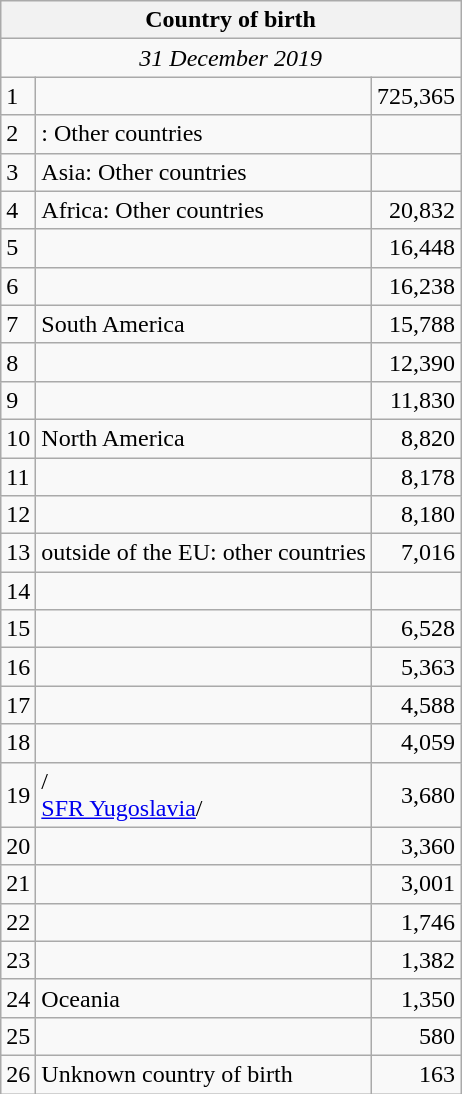<table class="wikitable collapsible collapsed">
<tr>
<th colspan=3>Country of birth</th>
</tr>
<tr>
<td colspan=3 style="text-align:center;"><em>31 December 2019</em></td>
</tr>
<tr>
<td>1</td>
<td></td>
<td align=right>725,365</td>
</tr>
<tr>
<td>2</td>
<td>: Other countries</td>
<td align=right></td>
</tr>
<tr>
<td>3</td>
<td>Asia: Other countries</td>
<td align=right></td>
</tr>
<tr>
<td>4</td>
<td>Africa: Other countries</td>
<td align=right>20,832</td>
</tr>
<tr>
<td>5</td>
<td></td>
<td align="right">16,448</td>
</tr>
<tr>
<td>6</td>
<td></td>
<td align="right">16,238</td>
</tr>
<tr>
<td>7</td>
<td>South America</td>
<td align=right>15,788</td>
</tr>
<tr>
<td>8</td>
<td></td>
<td align="right">12,390</td>
</tr>
<tr>
<td>9</td>
<td></td>
<td align="right">11,830</td>
</tr>
<tr>
<td>10</td>
<td>North America</td>
<td align="right">8,820</td>
</tr>
<tr>
<td>11</td>
<td></td>
<td align="right">8,178</td>
</tr>
<tr>
<td>12</td>
<td></td>
<td align="right">8,180</td>
</tr>
<tr>
<td>13</td>
<td> outside of the EU: other countries</td>
<td align="right">7,016</td>
</tr>
<tr>
<td>14</td>
<td></td>
<td align=right></td>
</tr>
<tr>
<td>15</td>
<td></td>
<td align=right>6,528</td>
</tr>
<tr>
<td>16</td>
<td></td>
<td align=right>5,363</td>
</tr>
<tr>
<td>17</td>
<td></td>
<td align="right">4,588</td>
</tr>
<tr>
<td>18</td>
<td></td>
<td align="right">4,059</td>
</tr>
<tr>
<td>19</td>
<td>/<br><a href='#'>SFR Yugoslavia</a>/</td>
<td align="right">3,680</td>
</tr>
<tr>
<td>20</td>
<td></td>
<td align=right>3,360</td>
</tr>
<tr>
<td>21</td>
<td></td>
<td align=right>3,001</td>
</tr>
<tr>
<td>22</td>
<td></td>
<td align=right>1,746</td>
</tr>
<tr>
<td>23</td>
<td></td>
<td align=right>1,382</td>
</tr>
<tr>
<td>24</td>
<td>Oceania</td>
<td align=right>1,350</td>
</tr>
<tr>
<td>25</td>
<td></td>
<td align=right>580</td>
</tr>
<tr>
<td>26</td>
<td>Unknown country of birth</td>
<td align=right>163</td>
</tr>
</table>
